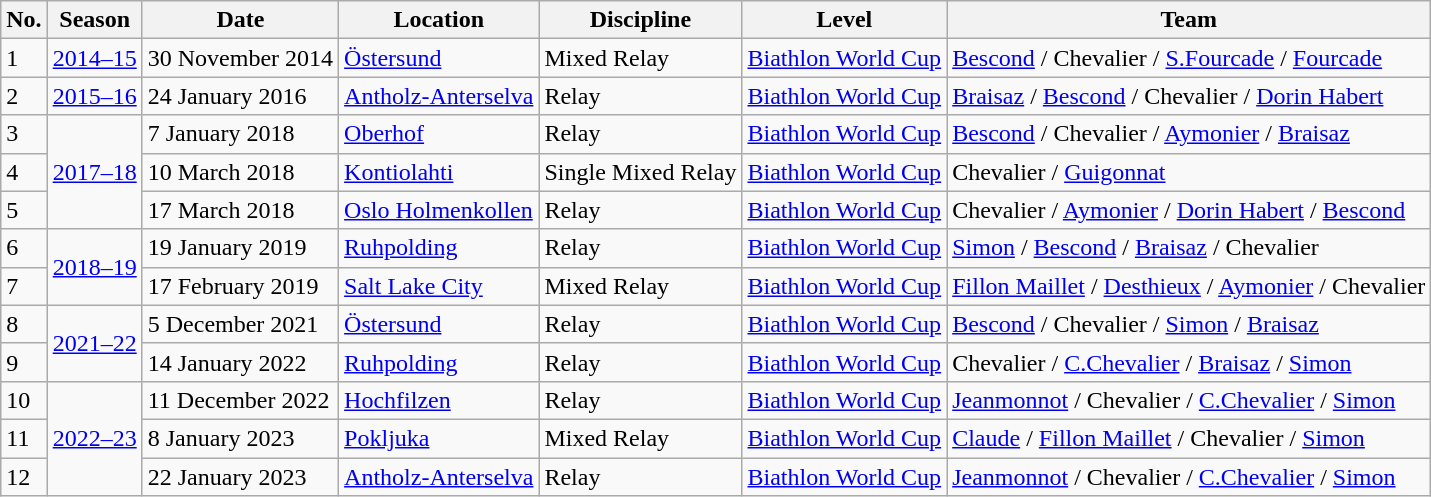<table class="wikitable">
<tr>
<th>No.</th>
<th>Season</th>
<th>Date</th>
<th>Location</th>
<th>Discipline</th>
<th>Level</th>
<th>Team</th>
</tr>
<tr>
<td>1</td>
<td rowspan=1><a href='#'>2014–15</a></td>
<td>30 November 2014</td>
<td> <a href='#'>Östersund</a></td>
<td>Mixed Relay</td>
<td><a href='#'>Biathlon World Cup</a></td>
<td><a href='#'>Bescond</a> / Chevalier / <a href='#'>S.Fourcade</a> / <a href='#'>Fourcade</a></td>
</tr>
<tr>
<td>2</td>
<td rowspan=1><a href='#'>2015–16</a></td>
<td>24 January 2016</td>
<td> <a href='#'>Antholz-Anterselva</a></td>
<td>Relay</td>
<td><a href='#'>Biathlon World Cup</a></td>
<td><a href='#'>Braisaz</a> / <a href='#'>Bescond</a> / Chevalier / <a href='#'>Dorin Habert</a></td>
</tr>
<tr>
<td>3</td>
<td rowspan=3><a href='#'>2017–18</a></td>
<td>7 January 2018</td>
<td> <a href='#'>Oberhof</a></td>
<td>Relay</td>
<td><a href='#'>Biathlon World Cup</a></td>
<td><a href='#'>Bescond</a> / Chevalier / <a href='#'>Aymonier</a> / <a href='#'>Braisaz</a></td>
</tr>
<tr>
<td>4</td>
<td>10 March 2018</td>
<td> <a href='#'>Kontiolahti</a></td>
<td>Single Mixed Relay</td>
<td><a href='#'>Biathlon World Cup</a></td>
<td>Chevalier / <a href='#'>Guigonnat</a></td>
</tr>
<tr>
<td>5</td>
<td>17 March 2018</td>
<td> <a href='#'>Oslo Holmenkollen</a></td>
<td>Relay</td>
<td><a href='#'>Biathlon World Cup</a></td>
<td>Chevalier / <a href='#'>Aymonier</a> / <a href='#'>Dorin Habert</a> / <a href='#'>Bescond</a></td>
</tr>
<tr>
<td>6</td>
<td rowspan=2><a href='#'>2018–19</a></td>
<td>19 January 2019</td>
<td> <a href='#'>Ruhpolding</a></td>
<td>Relay</td>
<td><a href='#'>Biathlon World Cup</a></td>
<td><a href='#'>Simon</a> / <a href='#'>Bescond</a> / <a href='#'>Braisaz</a> / Chevalier</td>
</tr>
<tr>
<td>7</td>
<td>17 February 2019</td>
<td> <a href='#'>Salt Lake City</a></td>
<td>Mixed Relay</td>
<td><a href='#'>Biathlon World Cup</a></td>
<td><a href='#'>Fillon Maillet</a> / <a href='#'>Desthieux</a> / <a href='#'>Aymonier</a> / Chevalier</td>
</tr>
<tr>
<td>8</td>
<td rowspan=2><a href='#'>2021–22</a></td>
<td>5 December 2021</td>
<td> <a href='#'>Östersund</a></td>
<td>Relay</td>
<td><a href='#'>Biathlon World Cup</a></td>
<td><a href='#'>Bescond</a> / Chevalier / <a href='#'>Simon</a> / <a href='#'>Braisaz</a></td>
</tr>
<tr>
<td>9</td>
<td>14 January 2022</td>
<td> <a href='#'>Ruhpolding</a></td>
<td>Relay</td>
<td><a href='#'>Biathlon World Cup</a></td>
<td>Chevalier / <a href='#'>C.Chevalier</a> / <a href='#'>Braisaz</a> / <a href='#'>Simon</a></td>
</tr>
<tr>
<td>10</td>
<td rowspan=3><a href='#'>2022–23</a></td>
<td>11 December 2022</td>
<td> <a href='#'>Hochfilzen</a></td>
<td>Relay</td>
<td><a href='#'>Biathlon World Cup</a></td>
<td><a href='#'>Jeanmonnot</a> / Chevalier / <a href='#'>C.Chevalier</a> / <a href='#'>Simon</a></td>
</tr>
<tr>
<td>11</td>
<td>8 January 2023</td>
<td> <a href='#'>Pokljuka</a></td>
<td>Mixed Relay</td>
<td><a href='#'>Biathlon World Cup</a></td>
<td><a href='#'>Claude</a> / <a href='#'>Fillon Maillet</a> / Chevalier / <a href='#'>Simon</a></td>
</tr>
<tr>
<td>12</td>
<td>22 January 2023</td>
<td> <a href='#'>Antholz-Anterselva</a></td>
<td>Relay</td>
<td><a href='#'>Biathlon World Cup</a></td>
<td><a href='#'>Jeanmonnot</a> / Chevalier / <a href='#'>C.Chevalier</a> / <a href='#'>Simon</a></td>
</tr>
</table>
